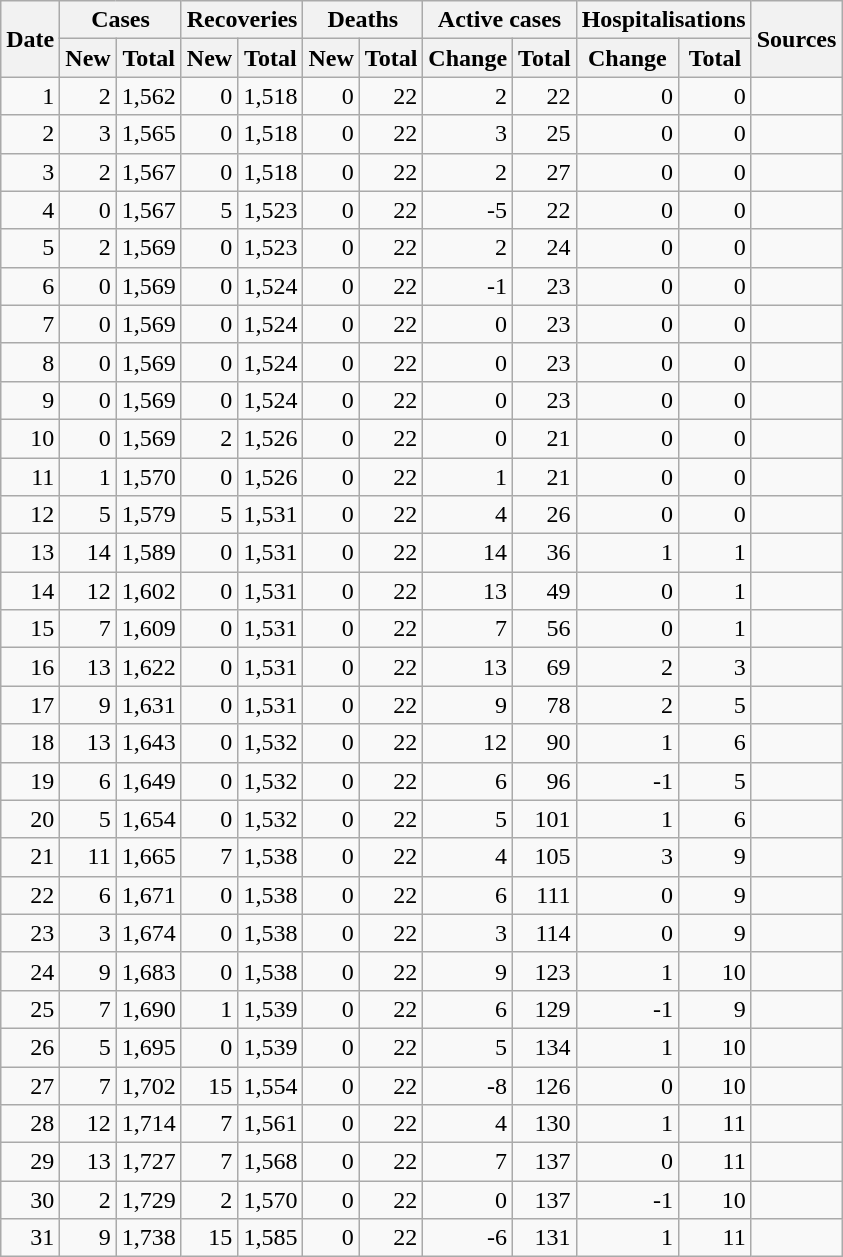<table class="wikitable sortable mw-collapsible mw-collapsed sticky-header-multi sort-under" style="text-align:right;">
<tr>
<th rowspan=2>Date</th>
<th colspan=2>Cases</th>
<th colspan=2>Recoveries</th>
<th colspan=2>Deaths</th>
<th colspan=2>Active cases</th>
<th colspan=2>Hospitalisations</th>
<th rowspan=2 class="unsortable">Sources</th>
</tr>
<tr>
<th>New</th>
<th>Total</th>
<th>New</th>
<th>Total</th>
<th>New</th>
<th>Total</th>
<th>Change</th>
<th>Total</th>
<th>Change</th>
<th>Total</th>
</tr>
<tr>
<td>1</td>
<td>2</td>
<td>1,562</td>
<td>0</td>
<td>1,518</td>
<td>0</td>
<td>22</td>
<td>2</td>
<td>22</td>
<td>0</td>
<td>0</td>
<td></td>
</tr>
<tr>
<td>2</td>
<td>3</td>
<td>1,565</td>
<td>0</td>
<td>1,518</td>
<td>0</td>
<td>22</td>
<td>3</td>
<td>25</td>
<td>0</td>
<td>0</td>
<td></td>
</tr>
<tr>
<td>3</td>
<td>2</td>
<td>1,567</td>
<td>0</td>
<td>1,518</td>
<td>0</td>
<td>22</td>
<td>2</td>
<td>27</td>
<td>0</td>
<td>0</td>
<td></td>
</tr>
<tr>
<td>4</td>
<td>0</td>
<td>1,567</td>
<td>5</td>
<td>1,523</td>
<td>0</td>
<td>22</td>
<td>-5</td>
<td>22</td>
<td>0</td>
<td>0</td>
<td></td>
</tr>
<tr>
<td>5</td>
<td>2</td>
<td>1,569</td>
<td>0</td>
<td>1,523</td>
<td>0</td>
<td>22</td>
<td>2</td>
<td>24</td>
<td>0</td>
<td>0</td>
<td></td>
</tr>
<tr>
<td>6</td>
<td>0</td>
<td>1,569</td>
<td>0</td>
<td>1,524</td>
<td>0</td>
<td>22</td>
<td>-1</td>
<td>23</td>
<td>0</td>
<td>0</td>
<td></td>
</tr>
<tr>
<td>7</td>
<td>0</td>
<td>1,569</td>
<td>0</td>
<td>1,524</td>
<td>0</td>
<td>22</td>
<td>0</td>
<td>23</td>
<td>0</td>
<td>0</td>
<td></td>
</tr>
<tr>
<td>8</td>
<td>0</td>
<td>1,569</td>
<td>0</td>
<td>1,524</td>
<td>0</td>
<td>22</td>
<td>0</td>
<td>23</td>
<td>0</td>
<td>0</td>
<td></td>
</tr>
<tr>
<td>9</td>
<td>0</td>
<td>1,569</td>
<td>0</td>
<td>1,524</td>
<td>0</td>
<td>22</td>
<td>0</td>
<td>23</td>
<td>0</td>
<td>0</td>
<td></td>
</tr>
<tr>
<td>10</td>
<td>0</td>
<td>1,569</td>
<td>2</td>
<td>1,526</td>
<td>0</td>
<td>22</td>
<td>0</td>
<td>21</td>
<td>0</td>
<td>0</td>
<td></td>
</tr>
<tr>
<td>11</td>
<td>1</td>
<td>1,570</td>
<td>0</td>
<td>1,526</td>
<td>0</td>
<td>22</td>
<td>1</td>
<td>21</td>
<td>0</td>
<td>0</td>
<td></td>
</tr>
<tr>
<td>12</td>
<td>5</td>
<td>1,579</td>
<td>5</td>
<td>1,531</td>
<td>0</td>
<td>22</td>
<td>4</td>
<td>26</td>
<td>0</td>
<td>0</td>
<td></td>
</tr>
<tr>
<td>13</td>
<td>14</td>
<td>1,589</td>
<td>0</td>
<td>1,531</td>
<td>0</td>
<td>22</td>
<td>14</td>
<td>36</td>
<td>1</td>
<td>1</td>
<td></td>
</tr>
<tr>
<td>14</td>
<td>12</td>
<td>1,602</td>
<td>0</td>
<td>1,531</td>
<td>0</td>
<td>22</td>
<td>13</td>
<td>49</td>
<td>0</td>
<td>1</td>
<td></td>
</tr>
<tr>
<td>15</td>
<td>7</td>
<td>1,609</td>
<td>0</td>
<td>1,531</td>
<td>0</td>
<td>22</td>
<td>7</td>
<td>56</td>
<td>0</td>
<td>1</td>
<td></td>
</tr>
<tr>
<td>16</td>
<td>13</td>
<td>1,622</td>
<td>0</td>
<td>1,531</td>
<td>0</td>
<td>22</td>
<td>13</td>
<td>69</td>
<td>2</td>
<td>3</td>
<td></td>
</tr>
<tr>
<td>17</td>
<td>9</td>
<td>1,631</td>
<td>0</td>
<td>1,531</td>
<td>0</td>
<td>22</td>
<td>9</td>
<td>78</td>
<td>2</td>
<td>5</td>
<td></td>
</tr>
<tr>
<td>18</td>
<td>13</td>
<td>1,643</td>
<td>0</td>
<td>1,532</td>
<td>0</td>
<td>22</td>
<td>12</td>
<td>90</td>
<td>1</td>
<td>6</td>
<td></td>
</tr>
<tr>
<td>19</td>
<td>6</td>
<td>1,649</td>
<td>0</td>
<td>1,532</td>
<td>0</td>
<td>22</td>
<td>6</td>
<td>96</td>
<td>-1</td>
<td>5</td>
<td></td>
</tr>
<tr>
<td>20</td>
<td>5</td>
<td>1,654</td>
<td>0</td>
<td>1,532</td>
<td>0</td>
<td>22</td>
<td>5</td>
<td>101</td>
<td>1</td>
<td>6</td>
<td></td>
</tr>
<tr>
<td>21</td>
<td>11</td>
<td>1,665</td>
<td>7</td>
<td>1,538</td>
<td>0</td>
<td>22</td>
<td>4</td>
<td>105</td>
<td>3</td>
<td>9</td>
<td></td>
</tr>
<tr>
<td>22</td>
<td>6</td>
<td>1,671</td>
<td>0</td>
<td>1,538</td>
<td>0</td>
<td>22</td>
<td>6</td>
<td>111</td>
<td>0</td>
<td>9</td>
<td></td>
</tr>
<tr>
<td>23</td>
<td>3</td>
<td>1,674</td>
<td>0</td>
<td>1,538</td>
<td>0</td>
<td>22</td>
<td>3</td>
<td>114</td>
<td>0</td>
<td>9</td>
<td></td>
</tr>
<tr>
<td>24</td>
<td>9</td>
<td>1,683</td>
<td>0</td>
<td>1,538</td>
<td>0</td>
<td>22</td>
<td>9</td>
<td>123</td>
<td>1</td>
<td>10</td>
<td></td>
</tr>
<tr>
<td>25</td>
<td>7</td>
<td>1,690</td>
<td>1</td>
<td>1,539</td>
<td>0</td>
<td>22</td>
<td>6</td>
<td>129</td>
<td>-1</td>
<td>9</td>
<td></td>
</tr>
<tr>
<td>26</td>
<td>5</td>
<td>1,695</td>
<td>0</td>
<td>1,539</td>
<td>0</td>
<td>22</td>
<td>5</td>
<td>134</td>
<td>1</td>
<td>10</td>
<td></td>
</tr>
<tr>
<td>27</td>
<td>7</td>
<td>1,702</td>
<td>15</td>
<td>1,554</td>
<td>0</td>
<td>22</td>
<td>-8</td>
<td>126</td>
<td>0</td>
<td>10</td>
<td></td>
</tr>
<tr>
<td>28</td>
<td>12</td>
<td>1,714</td>
<td>7</td>
<td>1,561</td>
<td>0</td>
<td>22</td>
<td>4</td>
<td>130</td>
<td>1</td>
<td>11</td>
<td></td>
</tr>
<tr>
<td>29</td>
<td>13</td>
<td>1,727</td>
<td>7</td>
<td>1,568</td>
<td>0</td>
<td>22</td>
<td>7</td>
<td>137</td>
<td>0</td>
<td>11</td>
<td></td>
</tr>
<tr>
<td>30</td>
<td>2</td>
<td>1,729</td>
<td>2</td>
<td>1,570</td>
<td>0</td>
<td>22</td>
<td>0</td>
<td>137</td>
<td>-1</td>
<td>10</td>
<td></td>
</tr>
<tr>
<td>31</td>
<td>9</td>
<td>1,738</td>
<td>15</td>
<td>1,585</td>
<td>0</td>
<td>22</td>
<td>-6</td>
<td>131</td>
<td>1</td>
<td>11</td>
<td></td>
</tr>
</table>
